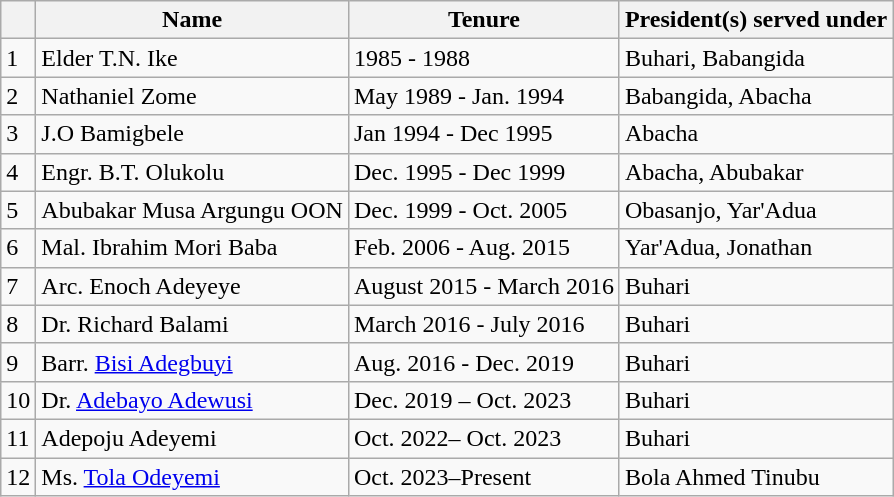<table class="wikitable">
<tr>
<th></th>
<th>Name</th>
<th>Tenure</th>
<th>President(s) served under</th>
</tr>
<tr>
<td>1</td>
<td>Elder T.N. Ike</td>
<td>1985 - 1988</td>
<td>Buhari, Babangida</td>
</tr>
<tr>
<td>2</td>
<td>Nathaniel Zome</td>
<td>May 1989 - Jan. 1994</td>
<td>Babangida, Abacha</td>
</tr>
<tr>
<td>3</td>
<td>J.O Bamigbele</td>
<td>Jan 1994 - Dec 1995</td>
<td>Abacha</td>
</tr>
<tr>
<td>4</td>
<td>Engr. B.T. Olukolu</td>
<td>Dec. 1995 - Dec 1999</td>
<td>Abacha, Abubakar</td>
</tr>
<tr>
<td>5</td>
<td>Abubakar Musa Argungu OON</td>
<td>Dec. 1999 - Oct. 2005</td>
<td>Obasanjo, Yar'Adua</td>
</tr>
<tr>
<td>6</td>
<td>Mal. Ibrahim Mori Baba</td>
<td>Feb. 2006 - Aug. 2015</td>
<td>Yar'Adua, Jonathan</td>
</tr>
<tr>
<td>7</td>
<td>Arc. Enoch Adeyeye</td>
<td>August 2015 - March 2016</td>
<td>Buhari</td>
</tr>
<tr>
<td>8</td>
<td>Dr. Richard Balami</td>
<td>March 2016 - July 2016</td>
<td>Buhari</td>
</tr>
<tr>
<td>9</td>
<td>Barr. <a href='#'>Bisi Adegbuyi</a></td>
<td>Aug. 2016 - Dec. 2019</td>
<td>Buhari</td>
</tr>
<tr>
<td>10</td>
<td>Dr. <a href='#'>Adebayo Adewusi</a></td>
<td>Dec. 2019 – Oct. 2023</td>
<td>Buhari</td>
</tr>
<tr>
<td>11</td>
<td>Adepoju Adeyemi</td>
<td>Oct. 2022– Oct. 2023</td>
<td>Buhari</td>
</tr>
<tr>
<td>12</td>
<td>Ms. <a href='#'>Tola Odeyemi</a></td>
<td>Oct. 2023–Present</td>
<td>Bola Ahmed Tinubu</td>
</tr>
</table>
